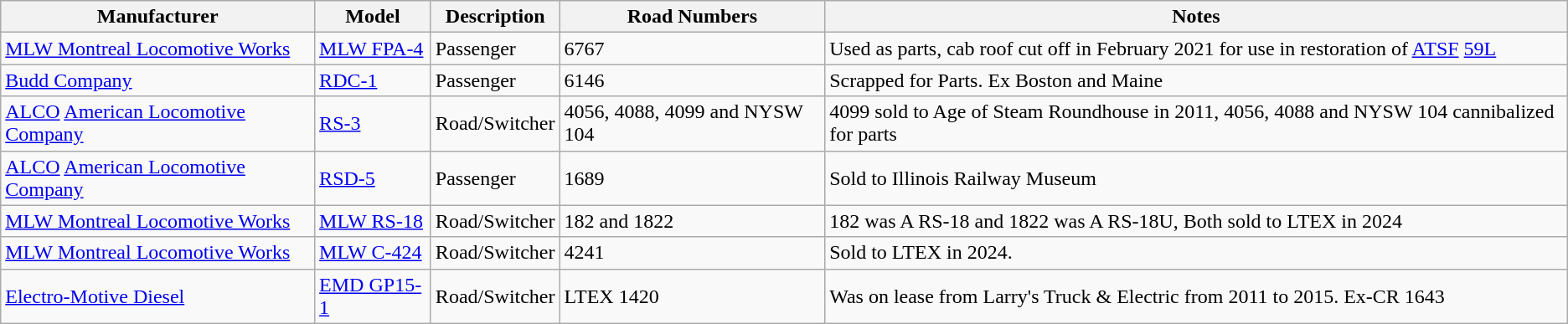<table class="wikitable sortable collapsible" >
<tr>
<th>Manufacturer<br></th>
<th>Model<br></th>
<th>Description<br></th>
<th>Road Numbers<br></th>
<th class=unsortable>Notes<br></th>
</tr>
<tr>
<td><a href='#'>MLW Montreal Locomotive Works</a></td>
<td><a href='#'>MLW FPA-4</a></td>
<td>Passenger</td>
<td>6767</td>
<td>Used as parts, cab roof cut off in February 2021 for use in restoration of <a href='#'>ATSF</a> <a href='#'>59L</a></td>
</tr>
<tr>
<td><a href='#'>Budd Company</a></td>
<td><a href='#'>RDC-1</a></td>
<td>Passenger</td>
<td>6146</td>
<td>Scrapped for Parts. Ex Boston and Maine</td>
</tr>
<tr>
<td><a href='#'>ALCO</a> <a href='#'>American Locomotive Company</a></td>
<td><a href='#'>RS-3</a></td>
<td>Road/Switcher</td>
<td>4056, 4088, 4099 and NYSW 104</td>
<td>4099 sold to Age of Steam Roundhouse in 2011, 4056, 4088 and NYSW 104 cannibalized for parts</td>
</tr>
<tr>
<td><a href='#'>ALCO</a> <a href='#'>American Locomotive Company</a></td>
<td><a href='#'>RSD-5</a></td>
<td>Passenger</td>
<td>1689</td>
<td>Sold to Illinois Railway Museum</td>
</tr>
<tr>
<td><a href='#'>MLW Montreal Locomotive Works</a></td>
<td><a href='#'>MLW RS-18</a></td>
<td>Road/Switcher</td>
<td>182 and 1822</td>
<td>182 was A RS-18 and 1822 was A RS-18U, Both sold to LTEX in 2024</td>
</tr>
<tr>
<td><a href='#'>MLW Montreal Locomotive Works</a></td>
<td><a href='#'>MLW C-424</a></td>
<td>Road/Switcher</td>
<td>4241</td>
<td>Sold to LTEX in 2024.</td>
</tr>
<tr>
<td><a href='#'>Electro-Motive Diesel</a></td>
<td><a href='#'>EMD GP15-1</a></td>
<td>Road/Switcher</td>
<td>LTEX 1420</td>
<td>Was on lease from Larry's Truck & Electric from 2011 to 2015. Ex-CR 1643</td>
</tr>
</table>
